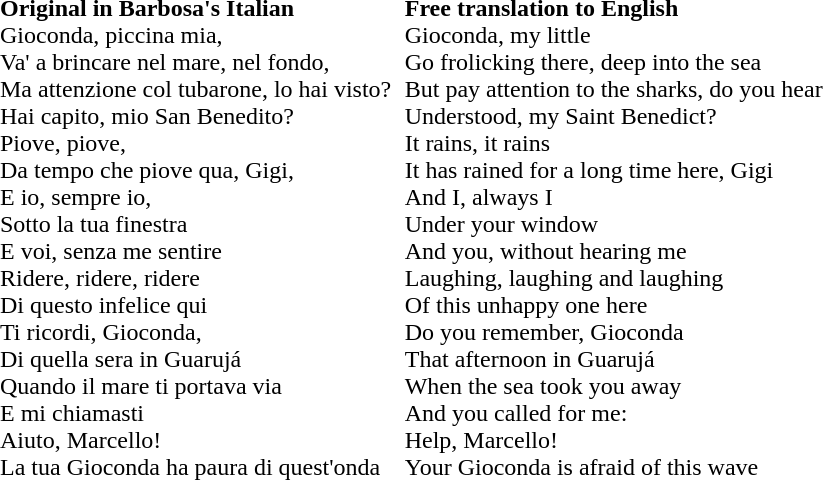<table cellspacing=7>
<tr valign=top>
<td><strong>Original in Barbosa's Italian</strong><br>Gioconda, piccina mia,
<br>Va' a brincare nel mare, nel fondo,
<br>Ma attenzione col tubarone, lo hai visto? 
<br>Hai capito, mio San Benedito?<br>Piove, piove,
<br>Da tempo che piove qua, Gigi,
<br>E io, sempre io,
<br>Sotto la tua finestra
<br>E voi, senza me sentire
<br>Ridere, ridere, ridere
<br>Di questo infelice qui<br>Ti ricordi, Gioconda,
<br>Di quella sera in Guarujá
<br>Quando il mare ti portava via
<br>E mi chiamasti
<br>Aiuto, Marcello!
<br>La tua Gioconda ha paura di quest'onda</td>
<td><strong>Free translation to English</strong><br>Gioconda, my little
<br>Go frolicking there, deep into the sea
<br>But pay attention to the sharks, do you hear
<br>Understood, my Saint Benedict?<br>It rains, it rains
<br>It has rained for a long time here, Gigi
<br>And I, always I
<br>Under your window
<br>And you, without hearing me
<br>Laughing, laughing and laughing
<br>Of this unhappy one here<br>Do you remember, Gioconda
<br>That afternoon in Guarujá
<br>When the sea took you away
<br>And you called for me:
<br>Help, Marcello!
<br>Your Gioconda is afraid of this wave</td>
</tr>
</table>
